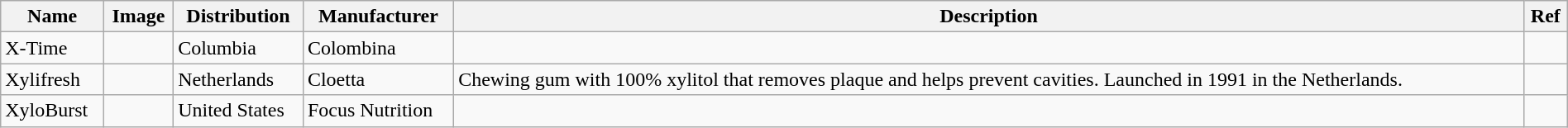<table class="wikitable sortable" style="width:100%">
<tr>
<th>Name</th>
<th class="unsortable">Image</th>
<th>Distribution</th>
<th>Manufacturer</th>
<th>Description</th>
<th>Ref</th>
</tr>
<tr>
<td>X-Time</td>
<td></td>
<td>Columbia</td>
<td>Colombina</td>
<td></td>
<td></td>
</tr>
<tr>
<td>Xylifresh</td>
<td></td>
<td>Netherlands</td>
<td>Cloetta</td>
<td>Chewing gum with 100% xylitol that removes plaque and helps prevent cavities.  Launched in 1991 in the Netherlands.</td>
<td></td>
</tr>
<tr>
<td>XyloBurst</td>
<td></td>
<td>United States</td>
<td>Focus Nutrition</td>
<td></td>
<td></td>
</tr>
</table>
